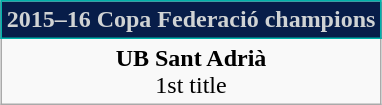<table class=wikitable style="text-align:center; margin:auto">
<tr>
<th style="background: #071D49; color: #D0D3D4; border: 1px solid #00B2A9;">2015–16 Copa Federació champions</th>
</tr>
<tr>
<td><strong>UB Sant Adrià</strong><br>1st title</td>
</tr>
</table>
